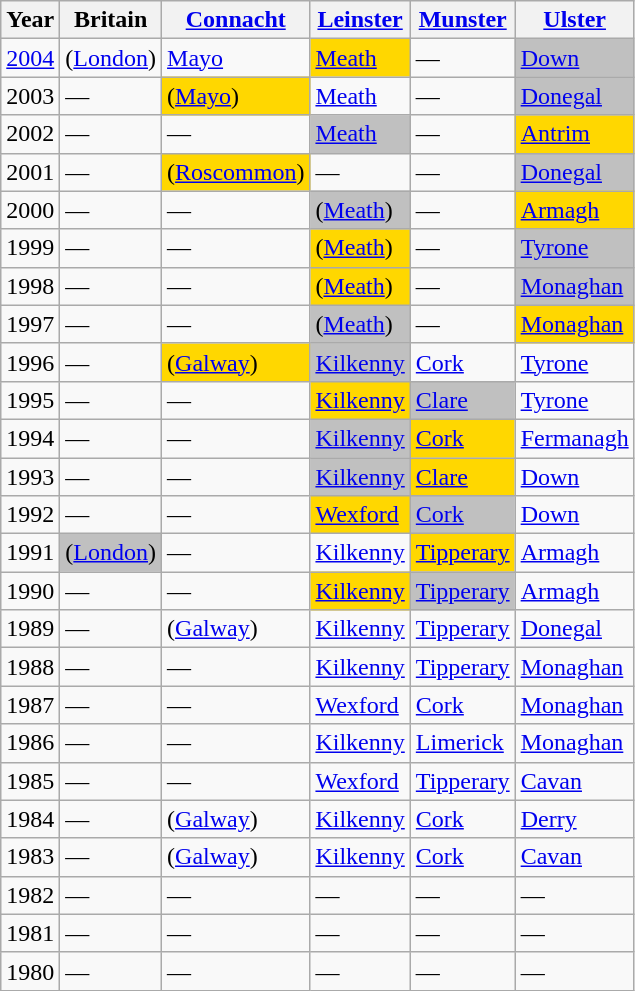<table class="wikitable">
<tr>
<th>Year</th>
<th>Britain</th>
<th> <a href='#'>Connacht</a></th>
<th> <a href='#'>Leinster</a></th>
<th> <a href='#'>Munster</a></th>
<th> <a href='#'>Ulster</a></th>
</tr>
<tr>
<td><a href='#'>2004</a></td>
<td>(<a href='#'>London</a>)</td>
<td><a href='#'>Mayo</a></td>
<td bgcolor=gold><a href='#'>Meath</a></td>
<td>—</td>
<td bgcolor=silver><a href='#'>Down</a></td>
</tr>
<tr>
<td>2003</td>
<td>—</td>
<td bgcolor="gold">(<a href='#'>Mayo</a>)</td>
<td><a href='#'>Meath</a></td>
<td>—</td>
<td bgcolor=silver><a href='#'>Donegal</a></td>
</tr>
<tr>
<td>2002</td>
<td>—</td>
<td>—</td>
<td bgcolor=silver><a href='#'>Meath</a></td>
<td>—</td>
<td bgcolor=gold><a href='#'>Antrim</a></td>
</tr>
<tr>
<td>2001</td>
<td>—</td>
<td bgcolor="gold">(<a href='#'>Roscommon</a>)</td>
<td>—</td>
<td>—</td>
<td bgcolor=silver><a href='#'>Donegal</a></td>
</tr>
<tr>
<td>2000</td>
<td>—</td>
<td>—</td>
<td bgcolor=silver>(<a href='#'>Meath</a>)</td>
<td>—</td>
<td bgcolor=gold><a href='#'>Armagh</a></td>
</tr>
<tr>
<td>1999</td>
<td>—</td>
<td>—</td>
<td bgcolor=gold>(<a href='#'>Meath</a>)</td>
<td>—</td>
<td bgcolor=silver><a href='#'>Tyrone</a></td>
</tr>
<tr>
<td>1998</td>
<td>—</td>
<td>—</td>
<td bgcolor=gold>(<a href='#'>Meath</a>)</td>
<td>—</td>
<td bgcolor=silver><a href='#'>Monaghan</a></td>
</tr>
<tr>
<td>1997</td>
<td>—</td>
<td>—</td>
<td bgcolor=silver>(<a href='#'>Meath</a>)</td>
<td>—</td>
<td bgcolor=gold><a href='#'>Monaghan</a></td>
</tr>
<tr>
<td>1996</td>
<td>—</td>
<td bgcolor=gold>(<a href='#'>Galway</a>)</td>
<td bgcolor=silver><a href='#'>Kilkenny</a></td>
<td><a href='#'>Cork</a></td>
<td><a href='#'>Tyrone</a></td>
</tr>
<tr>
<td>1995</td>
<td>—</td>
<td>—</td>
<td bgcolor=gold><a href='#'>Kilkenny</a></td>
<td bgcolor=silver><a href='#'>Clare</a></td>
<td><a href='#'>Tyrone</a></td>
</tr>
<tr>
<td>1994</td>
<td>—</td>
<td>—</td>
<td bgcolor=silver><a href='#'>Kilkenny</a></td>
<td bgcolor=gold><a href='#'>Cork</a></td>
<td><a href='#'>Fermanagh</a></td>
</tr>
<tr>
<td>1993</td>
<td>—</td>
<td>—</td>
<td bgcolor=silver><a href='#'>Kilkenny</a></td>
<td bgcolor=gold><a href='#'>Clare</a></td>
<td><a href='#'>Down</a></td>
</tr>
<tr>
<td>1992</td>
<td>—</td>
<td>—</td>
<td bgcolor=gold><a href='#'>Wexford</a></td>
<td bgcolor=silver><a href='#'>Cork</a></td>
<td><a href='#'>Down</a></td>
</tr>
<tr>
<td>1991</td>
<td bgcolor=silver>(<a href='#'>London</a>)</td>
<td>—</td>
<td><a href='#'>Kilkenny</a></td>
<td bgcolor=gold><a href='#'>Tipperary</a></td>
<td><a href='#'>Armagh</a></td>
</tr>
<tr>
<td>1990</td>
<td>—</td>
<td>—</td>
<td bgcolor=gold><a href='#'>Kilkenny</a></td>
<td bgcolor=silver><a href='#'>Tipperary</a></td>
<td><a href='#'>Armagh</a></td>
</tr>
<tr>
<td>1989</td>
<td>—</td>
<td>(<a href='#'>Galway</a>)</td>
<td><a href='#'>Kilkenny</a></td>
<td><a href='#'>Tipperary</a></td>
<td><a href='#'>Donegal</a></td>
</tr>
<tr>
<td>1988</td>
<td>—</td>
<td>—</td>
<td><a href='#'>Kilkenny</a></td>
<td><a href='#'>Tipperary</a></td>
<td><a href='#'>Monaghan</a></td>
</tr>
<tr>
<td>1987</td>
<td>—</td>
<td>—</td>
<td><a href='#'>Wexford</a></td>
<td><a href='#'>Cork</a></td>
<td><a href='#'>Monaghan</a></td>
</tr>
<tr>
<td>1986</td>
<td>—</td>
<td>—</td>
<td><a href='#'>Kilkenny</a></td>
<td><a href='#'>Limerick</a></td>
<td><a href='#'>Monaghan</a></td>
</tr>
<tr>
<td>1985</td>
<td>—</td>
<td>—</td>
<td><a href='#'>Wexford</a></td>
<td><a href='#'>Tipperary</a></td>
<td><a href='#'>Cavan</a></td>
</tr>
<tr>
<td>1984</td>
<td>—</td>
<td>(<a href='#'>Galway</a>)</td>
<td><a href='#'>Kilkenny</a></td>
<td><a href='#'>Cork</a></td>
<td><a href='#'>Derry</a></td>
</tr>
<tr>
<td>1983</td>
<td>—</td>
<td>(<a href='#'>Galway</a>)</td>
<td><a href='#'>Kilkenny</a></td>
<td><a href='#'>Cork</a></td>
<td><a href='#'>Cavan</a></td>
</tr>
<tr>
<td>1982</td>
<td>—</td>
<td>—</td>
<td>—</td>
<td>—</td>
<td>—</td>
</tr>
<tr>
<td>1981</td>
<td>—</td>
<td>—</td>
<td>—</td>
<td>—</td>
<td>—</td>
</tr>
<tr>
<td>1980</td>
<td>—</td>
<td>—</td>
<td>—</td>
<td>—</td>
<td>—</td>
</tr>
</table>
